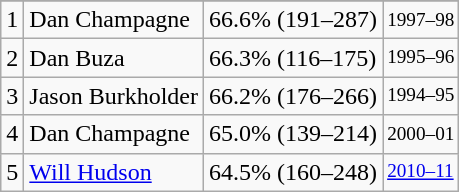<table class="wikitable">
<tr>
</tr>
<tr>
<td>1</td>
<td>Dan Champagne</td>
<td>66.6% (191–287)</td>
<td style="font-size:80%;">1997–98</td>
</tr>
<tr>
<td>2</td>
<td>Dan Buza</td>
<td>66.3% (116–175)</td>
<td style="font-size:80%;">1995–96</td>
</tr>
<tr>
<td>3</td>
<td>Jason Burkholder</td>
<td>66.2% (176–266)</td>
<td style="font-size:80%;">1994–95</td>
</tr>
<tr>
<td>4</td>
<td>Dan Champagne</td>
<td>65.0% (139–214)</td>
<td style="font-size:80%;">2000–01</td>
</tr>
<tr>
<td>5</td>
<td><a href='#'>Will Hudson</a></td>
<td>64.5% (160–248)</td>
<td style="font-size:80%;"><a href='#'>2010–11</a></td>
</tr>
</table>
